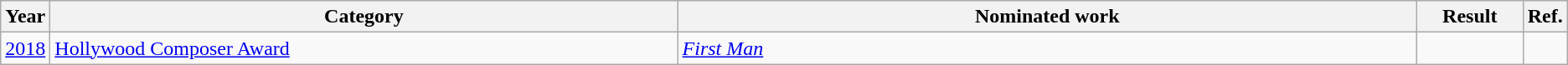<table class=wikitable>
<tr>
<th scope="col" style="width:1em;">Year</th>
<th scope="col" style="width:33em;">Category</th>
<th scope="col" style="width:39em;">Nominated work</th>
<th scope="col" style="width:5em;">Result</th>
<th scope="col" style="width:1em;">Ref.</th>
</tr>
<tr>
<td><a href='#'>2018</a></td>
<td><a href='#'>Hollywood Composer Award</a></td>
<td><em><a href='#'>First Man</a></em></td>
<td></td>
<td style="text-align:center;"></td>
</tr>
</table>
